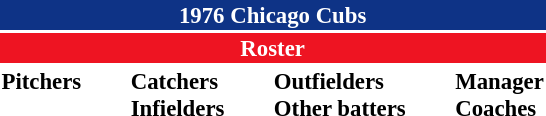<table class="toccolours" style="font-size: 95%;">
<tr>
<th colspan="10" style="background-color: #0e3386; color: white; text-align: center;">1976 Chicago Cubs</th>
</tr>
<tr>
<td colspan="10" style="background-color: #EE1422; color: white; text-align: center;"><strong>Roster</strong></td>
</tr>
<tr>
<td valign="top"><strong>Pitchers</strong><br>
















</td>
<td width="25px"></td>
<td valign="top"><strong>Catchers</strong><br>



<strong>Infielders</strong>








</td>
<td width="25px"></td>
<td valign="top"><strong>Outfielders</strong><br>






<strong>Other batters</strong>
</td>
<td width="25px"></td>
<td valign="top"><strong>Manager</strong><br>
<strong>Coaches</strong>



</td>
</tr>
<tr>
</tr>
</table>
